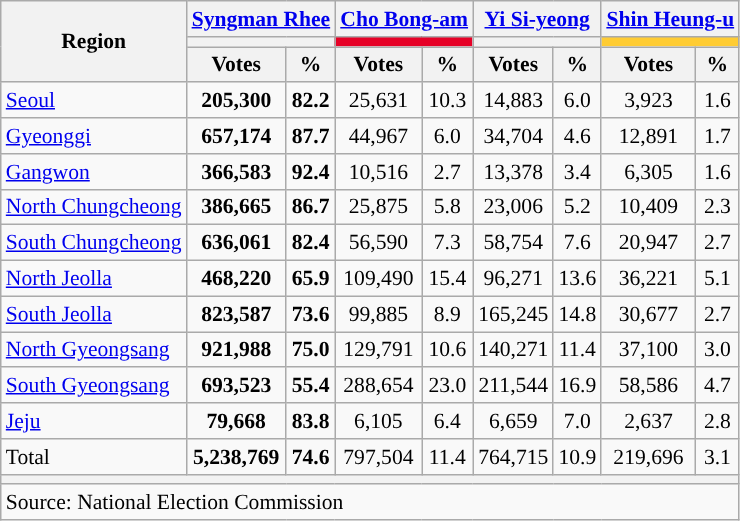<table class="wikitable" style="text-align:center; font-size: 0.9em;">
<tr>
<th rowspan="3">Region</th>
<th colspan="2"><a href='#'>Syngman Rhee</a></th>
<th colspan="2"><a href='#'>Cho Bong-am</a></th>
<th colspan="2"><a href='#'>Yi Si-yeong</a></th>
<th colspan="2"><a href='#'>Shin Heung-u</a></th>
</tr>
<tr>
<th colspan="2" style="background:"></th>
<th colspan="2" style="background:#e60026;"></th>
<th colspan="2" style="background:"></th>
<th colspan="2" style="background:#ffcc33;"></th>
</tr>
<tr>
<th>Votes</th>
<th>%</th>
<th>Votes</th>
<th>%</th>
<th>Votes</th>
<th>%</th>
<th>Votes</th>
<th>%</th>
</tr>
<tr>
<td align=left><a href='#'>Seoul</a></td>
<td><strong>205,300</strong></td>
<td><strong>82.2</strong></td>
<td>25,631</td>
<td>10.3</td>
<td>14,883</td>
<td>6.0</td>
<td>3,923</td>
<td>1.6</td>
</tr>
<tr>
<td align=left><a href='#'>Gyeonggi</a></td>
<td><strong>657,174</strong></td>
<td><strong>87.7</strong></td>
<td>44,967</td>
<td>6.0</td>
<td>34,704</td>
<td>4.6</td>
<td>12,891</td>
<td>1.7</td>
</tr>
<tr>
<td align=left><a href='#'>Gangwon</a></td>
<td><strong>366,583</strong></td>
<td><strong>92.4</strong></td>
<td>10,516</td>
<td>2.7</td>
<td>13,378</td>
<td>3.4</td>
<td>6,305</td>
<td>1.6</td>
</tr>
<tr>
<td align=left><a href='#'>North Chungcheong</a></td>
<td><strong>386,665</strong></td>
<td><strong>86.7</strong></td>
<td>25,875</td>
<td>5.8</td>
<td>23,006</td>
<td>5.2</td>
<td>10,409</td>
<td>2.3</td>
</tr>
<tr>
<td align=left><a href='#'>South Chungcheong</a></td>
<td><strong>636,061</strong></td>
<td><strong>82.4</strong></td>
<td>56,590</td>
<td>7.3</td>
<td>58,754</td>
<td>7.6</td>
<td>20,947</td>
<td>2.7</td>
</tr>
<tr>
<td align=left><a href='#'>North Jeolla</a></td>
<td><strong>468,220</strong></td>
<td><strong>65.9</strong></td>
<td>109,490</td>
<td>15.4</td>
<td>96,271</td>
<td>13.6</td>
<td>36,221</td>
<td>5.1</td>
</tr>
<tr>
<td align=left><a href='#'>South Jeolla</a></td>
<td><strong>823,587</strong></td>
<td><strong>73.6</strong></td>
<td>99,885</td>
<td>8.9</td>
<td>165,245</td>
<td>14.8</td>
<td>30,677</td>
<td>2.7</td>
</tr>
<tr>
<td align=left><a href='#'>North Gyeongsang</a></td>
<td><strong>921,988</strong></td>
<td><strong>75.0</strong></td>
<td>129,791</td>
<td>10.6</td>
<td>140,271</td>
<td>11.4</td>
<td>37,100</td>
<td>3.0</td>
</tr>
<tr>
<td align=left><a href='#'>South Gyeongsang</a></td>
<td><strong>693,523</strong></td>
<td><strong>55.4</strong></td>
<td>288,654</td>
<td>23.0</td>
<td>211,544</td>
<td>16.9</td>
<td>58,586</td>
<td>4.7</td>
</tr>
<tr>
<td align=left><a href='#'>Jeju</a></td>
<td><strong>79,668</strong></td>
<td><strong>83.8</strong></td>
<td>6,105</td>
<td>6.4</td>
<td>6,659</td>
<td>7.0</td>
<td>2,637</td>
<td>2.8</td>
</tr>
<tr class=sortbottom>
<td align=left>Total</td>
<td><strong>5,238,769</strong></td>
<td><strong>74.6</strong></td>
<td>797,504</td>
<td>11.4</td>
<td>764,715</td>
<td>10.9</td>
<td>219,696</td>
<td>3.1</td>
</tr>
<tr>
<th colspan="9"></th>
</tr>
<tr>
<td colspan=9 align=left>Source: National Election Commission</td>
</tr>
</table>
